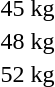<table>
<tr>
<td>45 kg<br></td>
<td></td>
<td></td>
<td></td>
</tr>
<tr>
<td rowspan=2>48 kg<br></td>
<td rowspan=2></td>
<td rowspan=2></td>
<td></td>
</tr>
<tr>
<td></td>
</tr>
<tr>
<td>52 kg<br></td>
<td></td>
<td></td>
<td></td>
</tr>
</table>
